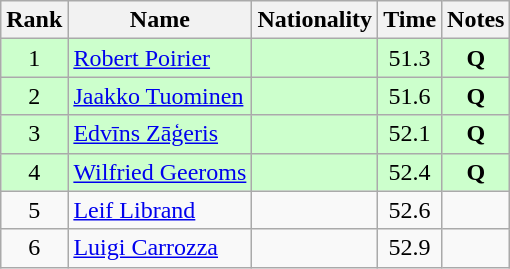<table class="wikitable sortable" style="text-align:center">
<tr>
<th>Rank</th>
<th>Name</th>
<th>Nationality</th>
<th>Time</th>
<th>Notes</th>
</tr>
<tr bgcolor=ccffcc>
<td>1</td>
<td align=left><a href='#'>Robert Poirier</a></td>
<td align=left></td>
<td>51.3</td>
<td><strong>Q</strong></td>
</tr>
<tr bgcolor=ccffcc>
<td>2</td>
<td align=left><a href='#'>Jaakko Tuominen</a></td>
<td align=left></td>
<td>51.6</td>
<td><strong>Q</strong></td>
</tr>
<tr bgcolor=ccffcc>
<td>3</td>
<td align=left><a href='#'>Edvīns Zāģeris</a></td>
<td align=left></td>
<td>52.1</td>
<td><strong>Q</strong></td>
</tr>
<tr bgcolor=ccffcc>
<td>4</td>
<td align=left><a href='#'>Wilfried Geeroms</a></td>
<td align=left></td>
<td>52.4</td>
<td><strong>Q</strong></td>
</tr>
<tr>
<td>5</td>
<td align=left><a href='#'>Leif Librand</a></td>
<td align=left></td>
<td>52.6</td>
<td></td>
</tr>
<tr>
<td>6</td>
<td align=left><a href='#'>Luigi Carrozza</a></td>
<td align=left></td>
<td>52.9</td>
<td></td>
</tr>
</table>
